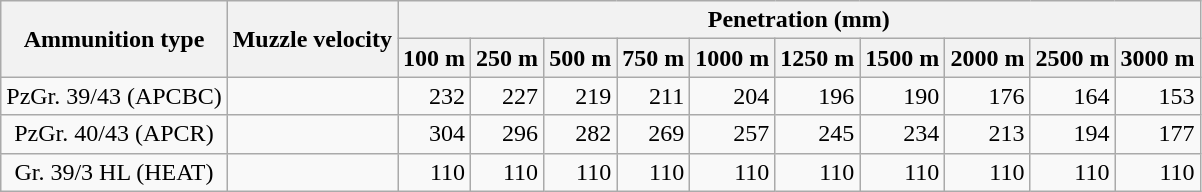<table class="wikitable" style="text-align:right;">
<tr>
<th rowspan=2>Ammunition type</th>
<th rowspan=2>Muzzle velocity</th>
<th colspan=11>Penetration (mm)</th>
</tr>
<tr>
<th>100 m</th>
<th>250 m</th>
<th>500 m</th>
<th>750 m</th>
<th>1000 m</th>
<th>1250 m</th>
<th>1500 m</th>
<th>2000 m</th>
<th>2500 m</th>
<th>3000 m</th>
</tr>
<tr>
<td style="text-align:center">PzGr. 39/43 (APCBC)</td>
<td style="text-align:center"></td>
<td>232</td>
<td>227</td>
<td>219</td>
<td>211</td>
<td>204</td>
<td>196</td>
<td>190</td>
<td>176</td>
<td>164</td>
<td>153</td>
</tr>
<tr>
<td style="text-align:center">PzGr. 40/43 (APCR)</td>
<td style="text-align:center"></td>
<td>304</td>
<td>296</td>
<td>282</td>
<td>269</td>
<td>257</td>
<td>245</td>
<td>234</td>
<td>213</td>
<td>194</td>
<td>177</td>
</tr>
<tr>
<td style="text-align:center">Gr. 39/3 HL (HEAT)</td>
<td style="text-align:center"></td>
<td>110</td>
<td>110</td>
<td>110</td>
<td>110</td>
<td>110</td>
<td>110</td>
<td>110</td>
<td>110</td>
<td>110</td>
<td>110</td>
</tr>
</table>
